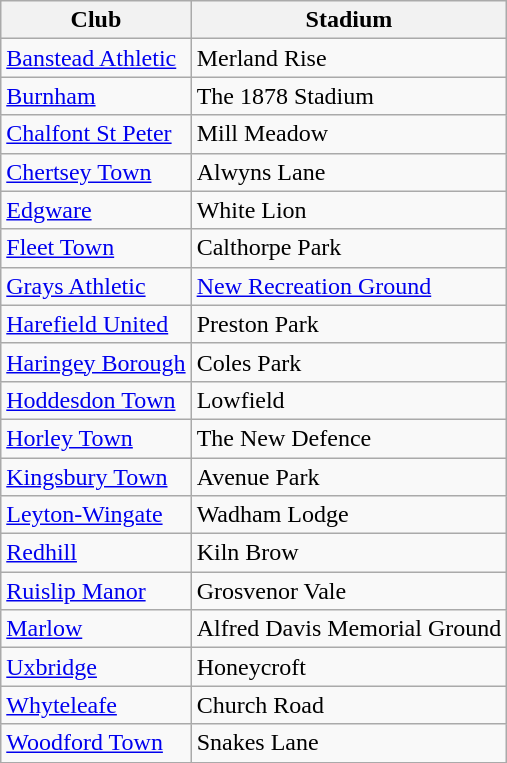<table class="wikitable sortable">
<tr>
<th>Club</th>
<th>Stadium</th>
</tr>
<tr>
<td><a href='#'>Banstead Athletic</a></td>
<td>Merland Rise</td>
</tr>
<tr>
<td><a href='#'>Burnham</a></td>
<td>The 1878 Stadium</td>
</tr>
<tr>
<td><a href='#'>Chalfont St Peter</a></td>
<td>Mill Meadow</td>
</tr>
<tr>
<td><a href='#'>Chertsey Town</a></td>
<td>Alwyns Lane</td>
</tr>
<tr>
<td><a href='#'>Edgware</a></td>
<td>White Lion</td>
</tr>
<tr>
<td><a href='#'>Fleet Town</a></td>
<td>Calthorpe Park</td>
</tr>
<tr>
<td><a href='#'>Grays Athletic</a></td>
<td><a href='#'>New Recreation Ground</a></td>
</tr>
<tr>
<td><a href='#'>Harefield United</a></td>
<td>Preston Park</td>
</tr>
<tr>
<td><a href='#'>Haringey Borough</a></td>
<td>Coles Park</td>
</tr>
<tr>
<td><a href='#'>Hoddesdon Town</a></td>
<td>Lowfield</td>
</tr>
<tr>
<td><a href='#'>Horley Town</a></td>
<td>The New Defence</td>
</tr>
<tr>
<td><a href='#'>Kingsbury Town</a></td>
<td>Avenue Park</td>
</tr>
<tr>
<td><a href='#'>Leyton-Wingate</a></td>
<td>Wadham Lodge</td>
</tr>
<tr>
<td><a href='#'>Redhill</a></td>
<td>Kiln Brow</td>
</tr>
<tr>
<td><a href='#'>Ruislip Manor</a></td>
<td>Grosvenor Vale</td>
</tr>
<tr>
<td><a href='#'>Marlow</a></td>
<td>Alfred Davis Memorial Ground</td>
</tr>
<tr>
<td><a href='#'>Uxbridge</a></td>
<td>Honeycroft</td>
</tr>
<tr>
<td><a href='#'>Whyteleafe</a></td>
<td>Church Road</td>
</tr>
<tr>
<td><a href='#'>Woodford Town</a></td>
<td>Snakes Lane</td>
</tr>
</table>
